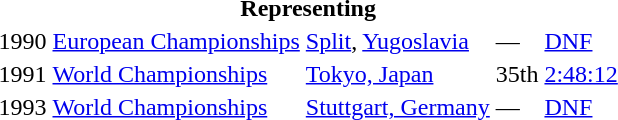<table>
<tr>
<th colspan="5">Representing </th>
</tr>
<tr>
<td>1990</td>
<td><a href='#'>European Championships</a></td>
<td><a href='#'>Split</a>, <a href='#'>Yugoslavia</a></td>
<td>—</td>
<td><a href='#'>DNF</a></td>
</tr>
<tr>
<td>1991</td>
<td><a href='#'>World Championships</a></td>
<td><a href='#'>Tokyo, Japan</a></td>
<td>35th</td>
<td><a href='#'>2:48:12</a></td>
</tr>
<tr>
<td>1993</td>
<td><a href='#'>World Championships</a></td>
<td><a href='#'>Stuttgart, Germany</a></td>
<td>—</td>
<td><a href='#'>DNF</a></td>
</tr>
</table>
